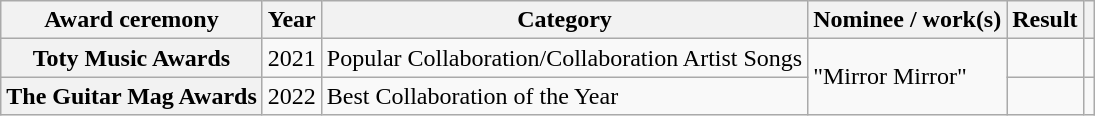<table class="wikitable plainrowheaders">
<tr>
<th scope="col">Award ceremony</th>
<th scope="col">Year</th>
<th scope="col">Category</th>
<th scope="col">Nominee / work(s)</th>
<th scope="col">Result</th>
<th scope="col"></th>
</tr>
<tr>
<th scope="row">Toty Music Awards</th>
<td>2021</td>
<td>Popular Collaboration/Collaboration Artist Songs</td>
<td rowspan="2">"Mirror Mirror"</td>
<td></td>
<td style="text-align:center"></td>
</tr>
<tr>
<th scope="row">The Guitar Mag Awards</th>
<td>2022</td>
<td>Best Collaboration of the Year</td>
<td></td>
<td style="text-align:center"></td>
</tr>
</table>
